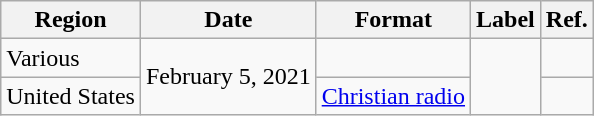<table class="wikitable plainrowheaders">
<tr>
<th scope="col">Region</th>
<th scope="col">Date</th>
<th scope="col">Format</th>
<th scope="col">Label</th>
<th scope="col">Ref.</th>
</tr>
<tr>
<td>Various</td>
<td rowspan="2">February 5, 2021</td>
<td></td>
<td rowspan="2"></td>
<td></td>
</tr>
<tr>
<td>United States</td>
<td><a href='#'>Christian radio</a></td>
<td></td>
</tr>
</table>
